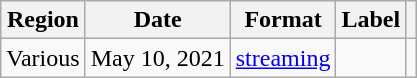<table class="wikitable plainrowheaders">
<tr>
<th scope="col">Region</th>
<th scope="col">Date</th>
<th scope="col">Format</th>
<th scope="col">Label</th>
<th scope="col"></th>
</tr>
<tr>
<td>Various</td>
<td>May 10, 2021</td>
<td><a href='#'>streaming</a></td>
<td rowspan="2"></td>
<td align="center"></td>
</tr>
</table>
